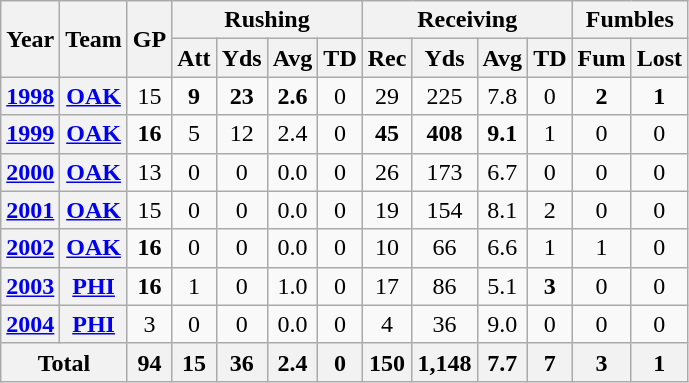<table class="wikitable" style="text-align:center;">
<tr>
<th rowspan="2">Year</th>
<th rowspan="2">Team</th>
<th rowspan="2">GP</th>
<th colspan="4">Rushing</th>
<th colspan="4">Receiving</th>
<th colspan="2">Fumbles</th>
</tr>
<tr>
<th>Att</th>
<th>Yds</th>
<th>Avg</th>
<th>TD</th>
<th>Rec</th>
<th>Yds</th>
<th>Avg</th>
<th>TD</th>
<th>Fum</th>
<th>Lost</th>
</tr>
<tr>
<th><a href='#'>1998</a></th>
<th><a href='#'>OAK</a></th>
<td>15</td>
<td><strong>9</strong></td>
<td><strong>23</strong></td>
<td><strong>2.6</strong></td>
<td>0</td>
<td>29</td>
<td>225</td>
<td>7.8</td>
<td>0</td>
<td><strong>2</strong></td>
<td><strong>1</strong></td>
</tr>
<tr>
<th><a href='#'>1999</a></th>
<th><a href='#'>OAK</a></th>
<td><strong>16</strong></td>
<td>5</td>
<td>12</td>
<td>2.4</td>
<td>0</td>
<td><strong>45</strong></td>
<td><strong>408</strong></td>
<td><strong>9.1</strong></td>
<td>1</td>
<td>0</td>
<td>0</td>
</tr>
<tr>
<th><a href='#'>2000</a></th>
<th><a href='#'>OAK</a></th>
<td>13</td>
<td>0</td>
<td>0</td>
<td>0.0</td>
<td>0</td>
<td>26</td>
<td>173</td>
<td>6.7</td>
<td>0</td>
<td>0</td>
<td>0</td>
</tr>
<tr>
<th><a href='#'>2001</a></th>
<th><a href='#'>OAK</a></th>
<td>15</td>
<td>0</td>
<td>0</td>
<td>0.0</td>
<td>0</td>
<td>19</td>
<td>154</td>
<td>8.1</td>
<td>2</td>
<td>0</td>
<td>0</td>
</tr>
<tr>
<th><a href='#'>2002</a></th>
<th><a href='#'>OAK</a></th>
<td><strong>16</strong></td>
<td>0</td>
<td>0</td>
<td>0.0</td>
<td>0</td>
<td>10</td>
<td>66</td>
<td>6.6</td>
<td>1</td>
<td>1</td>
<td>0</td>
</tr>
<tr>
<th><a href='#'>2003</a></th>
<th><a href='#'>PHI</a></th>
<td><strong>16</strong></td>
<td>1</td>
<td>0</td>
<td>1.0</td>
<td>0</td>
<td>17</td>
<td>86</td>
<td>5.1</td>
<td><strong>3</strong></td>
<td>0</td>
<td>0</td>
</tr>
<tr>
<th><a href='#'>2004</a></th>
<th><a href='#'>PHI</a></th>
<td>3</td>
<td>0</td>
<td>0</td>
<td>0.0</td>
<td>0</td>
<td>4</td>
<td>36</td>
<td>9.0</td>
<td>0</td>
<td>0</td>
<td>0</td>
</tr>
<tr>
<th colspan="2">Total</th>
<th>94</th>
<th>15</th>
<th>36</th>
<th>2.4</th>
<th>0</th>
<th>150</th>
<th>1,148</th>
<th>7.7</th>
<th>7</th>
<th>3</th>
<th>1</th>
</tr>
</table>
